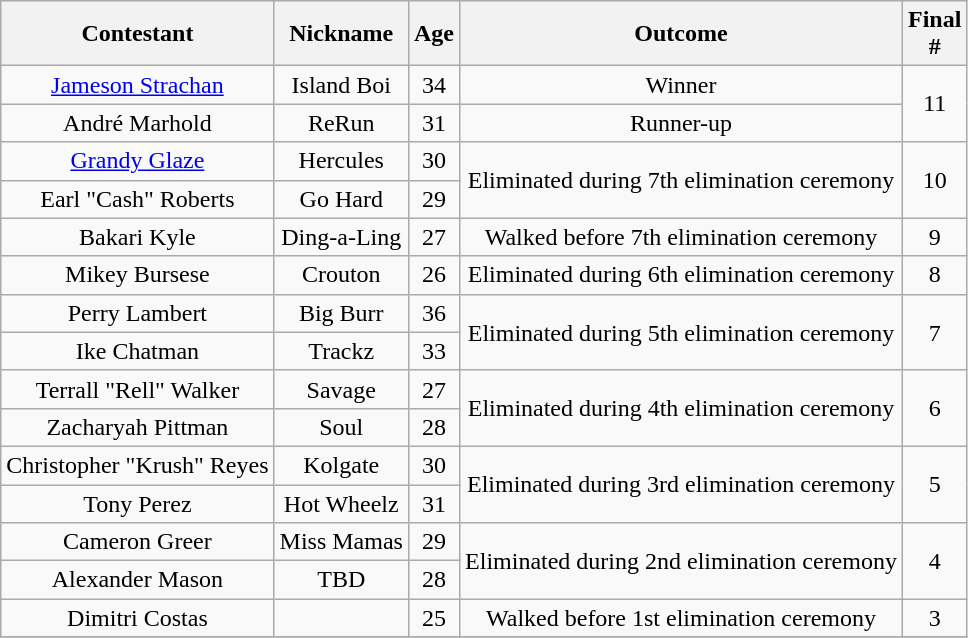<table class="wikitable sortable" style="text-align:center;">
<tr>
<th>Contestant</th>
<th>Nickname</th>
<th>Age</th>
<th>Outcome</th>
<th>Final<br> #</th>
</tr>
<tr>
<td><a href='#'>Jameson Strachan</a></td>
<td>Island Boi</td>
<td>34</td>
<td>Winner</td>
<td rowspan="2">11</td>
</tr>
<tr>
<td>André Marhold</td>
<td>ReRun</td>
<td>31</td>
<td>Runner-up</td>
</tr>
<tr>
<td><a href='#'>Grandy Glaze</a></td>
<td>Hercules</td>
<td>30</td>
<td rowspan="2">Eliminated during 7th elimination ceremony</td>
<td rowspan="2">10</td>
</tr>
<tr>
<td>Earl "Cash" Roberts</td>
<td>Go Hard</td>
<td>29</td>
</tr>
<tr>
<td>Bakari Kyle</td>
<td>Ding-a-Ling</td>
<td>27</td>
<td>Walked before 7th elimination ceremony</td>
<td>9</td>
</tr>
<tr>
<td>Mikey Bursese</td>
<td>Crouton</td>
<td>26</td>
<td>Eliminated during 6th elimination ceremony</td>
<td>8</td>
</tr>
<tr>
<td>Perry Lambert</td>
<td>Big Burr</td>
<td>36</td>
<td rowspan="2">Eliminated during 5th elimination ceremony</td>
<td rowspan="2">7</td>
</tr>
<tr>
<td>Ike Chatman</td>
<td>Trackz</td>
<td>33</td>
</tr>
<tr>
<td>Terrall "Rell" Walker</td>
<td>Savage</td>
<td>27</td>
<td rowspan="2">Eliminated during 4th elimination ceremony</td>
<td rowspan="2">6</td>
</tr>
<tr>
<td>Zacharyah Pittman</td>
<td>Soul</td>
<td>28</td>
</tr>
<tr>
<td>Christopher "Krush" Reyes</td>
<td>Kolgate</td>
<td>30</td>
<td rowspan="2">Eliminated during 3rd elimination ceremony</td>
<td rowspan="2">5</td>
</tr>
<tr>
<td>Tony Perez</td>
<td>Hot Wheelz</td>
<td>31</td>
</tr>
<tr>
<td>Cameron Greer</td>
<td>Miss Mamas</td>
<td>29</td>
<td rowspan="2">Eliminated during 2nd elimination ceremony</td>
<td rowspan="2">4</td>
</tr>
<tr>
<td>Alexander Mason</td>
<td>TBD</td>
<td>28</td>
</tr>
<tr>
<td>Dimitri Costas</td>
<td></td>
<td>25</td>
<td>Walked before 1st elimination ceremony</td>
<td>3</td>
</tr>
<tr>
</tr>
</table>
